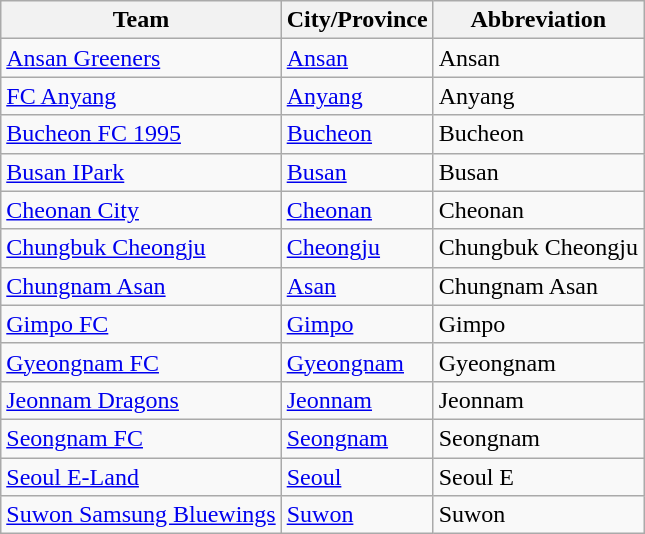<table class="wikitable">
<tr>
<th>Team</th>
<th>City/Province</th>
<th>Abbreviation</th>
</tr>
<tr>
<td><a href='#'>Ansan Greeners</a></td>
<td><a href='#'>Ansan</a></td>
<td>Ansan</td>
</tr>
<tr>
<td><a href='#'>FC Anyang</a></td>
<td><a href='#'>Anyang</a></td>
<td>Anyang</td>
</tr>
<tr>
<td><a href='#'>Bucheon FC 1995</a></td>
<td><a href='#'>Bucheon</a></td>
<td>Bucheon</td>
</tr>
<tr>
<td><a href='#'>Busan IPark</a></td>
<td><a href='#'>Busan</a></td>
<td>Busan</td>
</tr>
<tr>
<td><a href='#'>Cheonan City</a></td>
<td><a href='#'>Cheonan</a></td>
<td>Cheonan</td>
</tr>
<tr>
<td><a href='#'>Chungbuk Cheongju</a></td>
<td><a href='#'>Cheongju</a></td>
<td>Chungbuk Cheongju</td>
</tr>
<tr>
<td><a href='#'>Chungnam Asan</a></td>
<td><a href='#'>Asan</a></td>
<td>Chungnam Asan</td>
</tr>
<tr>
<td><a href='#'>Gimpo FC</a></td>
<td><a href='#'>Gimpo</a></td>
<td>Gimpo</td>
</tr>
<tr>
<td><a href='#'>Gyeongnam FC</a></td>
<td><a href='#'>Gyeongnam</a></td>
<td>Gyeongnam</td>
</tr>
<tr>
<td><a href='#'>Jeonnam Dragons</a></td>
<td><a href='#'>Jeonnam</a></td>
<td>Jeonnam</td>
</tr>
<tr>
<td><a href='#'>Seongnam FC</a></td>
<td><a href='#'>Seongnam</a></td>
<td>Seongnam</td>
</tr>
<tr>
<td><a href='#'>Seoul E-Land</a></td>
<td><a href='#'>Seoul</a></td>
<td>Seoul E</td>
</tr>
<tr>
<td><a href='#'>Suwon Samsung Bluewings</a></td>
<td><a href='#'>Suwon</a></td>
<td>Suwon</td>
</tr>
</table>
